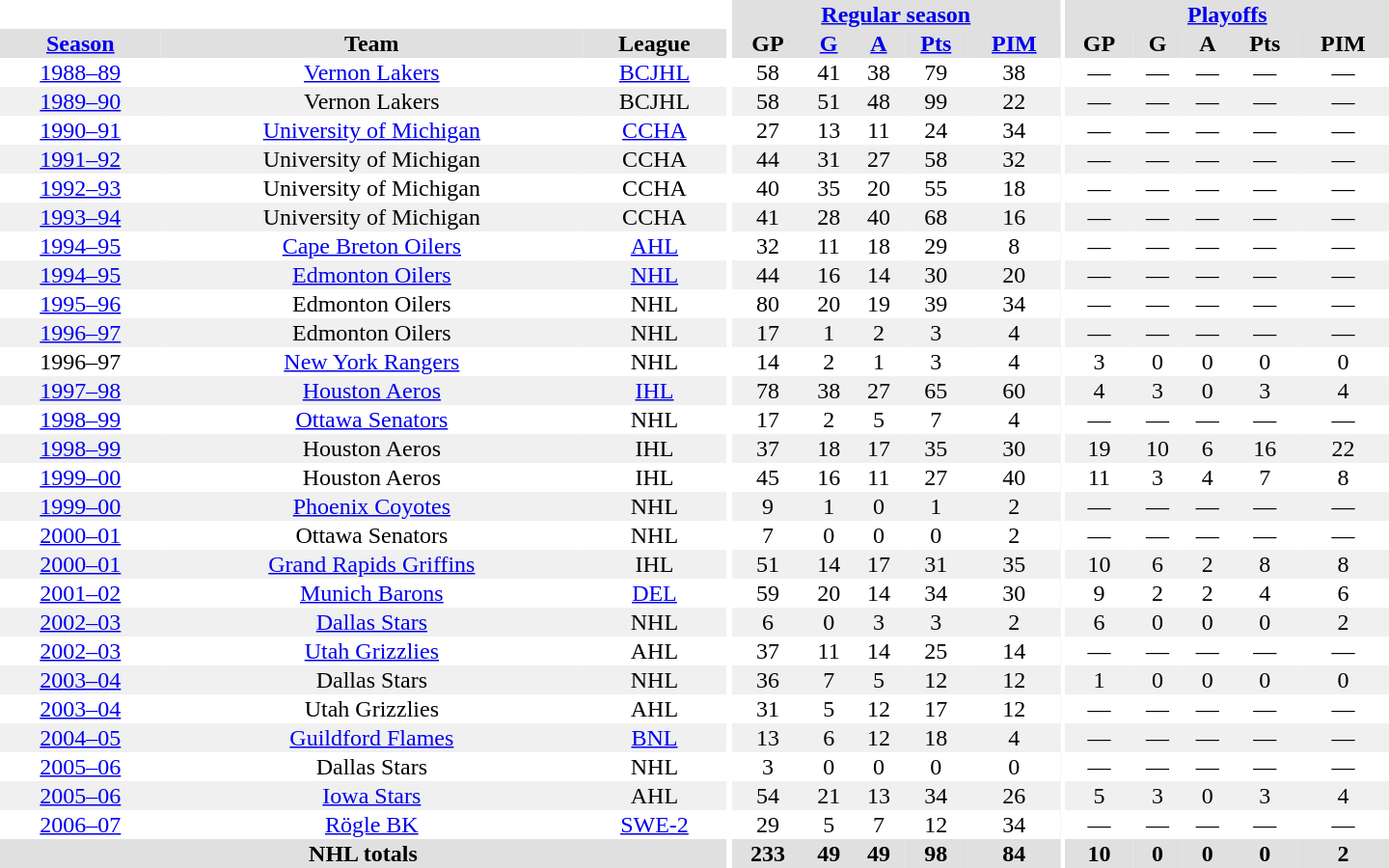<table border="0" cellpadding="1" cellspacing="0" style="text-align:center; width:60em">
<tr bgcolor="#e0e0e0">
<th colspan="3" bgcolor="#ffffff"></th>
<th rowspan="100" bgcolor="#ffffff"></th>
<th colspan="5"><a href='#'>Regular season</a></th>
<th rowspan="100" bgcolor="#ffffff"></th>
<th colspan="5"><a href='#'>Playoffs</a></th>
</tr>
<tr bgcolor="#e0e0e0">
<th><a href='#'>Season</a></th>
<th>Team</th>
<th>League</th>
<th>GP</th>
<th><a href='#'>G</a></th>
<th><a href='#'>A</a></th>
<th><a href='#'>Pts</a></th>
<th><a href='#'>PIM</a></th>
<th>GP</th>
<th>G</th>
<th>A</th>
<th>Pts</th>
<th>PIM</th>
</tr>
<tr>
<td><a href='#'>1988–89</a></td>
<td><a href='#'>Vernon Lakers</a></td>
<td><a href='#'>BCJHL</a></td>
<td>58</td>
<td>41</td>
<td>38</td>
<td>79</td>
<td>38</td>
<td>—</td>
<td>—</td>
<td>—</td>
<td>—</td>
<td>—</td>
</tr>
<tr bgcolor="#f0f0f0">
<td><a href='#'>1989–90</a></td>
<td>Vernon Lakers</td>
<td>BCJHL</td>
<td>58</td>
<td>51</td>
<td>48</td>
<td>99</td>
<td>22</td>
<td>—</td>
<td>—</td>
<td>—</td>
<td>—</td>
<td>—</td>
</tr>
<tr>
<td><a href='#'>1990–91</a></td>
<td><a href='#'>University of Michigan</a></td>
<td><a href='#'>CCHA</a></td>
<td>27</td>
<td>13</td>
<td>11</td>
<td>24</td>
<td>34</td>
<td>—</td>
<td>—</td>
<td>—</td>
<td>—</td>
<td>—</td>
</tr>
<tr bgcolor="#f0f0f0">
<td><a href='#'>1991–92</a></td>
<td>University of Michigan</td>
<td>CCHA</td>
<td>44</td>
<td>31</td>
<td>27</td>
<td>58</td>
<td>32</td>
<td>—</td>
<td>—</td>
<td>—</td>
<td>—</td>
<td>—</td>
</tr>
<tr>
<td><a href='#'>1992–93</a></td>
<td>University of Michigan</td>
<td>CCHA</td>
<td>40</td>
<td>35</td>
<td>20</td>
<td>55</td>
<td>18</td>
<td>—</td>
<td>—</td>
<td>—</td>
<td>—</td>
<td>—</td>
</tr>
<tr bgcolor="#f0f0f0">
<td><a href='#'>1993–94</a></td>
<td>University of Michigan</td>
<td>CCHA</td>
<td>41</td>
<td>28</td>
<td>40</td>
<td>68</td>
<td>16</td>
<td>—</td>
<td>—</td>
<td>—</td>
<td>—</td>
<td>—</td>
</tr>
<tr>
<td><a href='#'>1994–95</a></td>
<td><a href='#'>Cape Breton Oilers</a></td>
<td><a href='#'>AHL</a></td>
<td>32</td>
<td>11</td>
<td>18</td>
<td>29</td>
<td>8</td>
<td>—</td>
<td>—</td>
<td>—</td>
<td>—</td>
<td>—</td>
</tr>
<tr bgcolor="#f0f0f0">
<td><a href='#'>1994–95</a></td>
<td><a href='#'>Edmonton Oilers</a></td>
<td><a href='#'>NHL</a></td>
<td>44</td>
<td>16</td>
<td>14</td>
<td>30</td>
<td>20</td>
<td>—</td>
<td>—</td>
<td>—</td>
<td>—</td>
<td>—</td>
</tr>
<tr>
<td><a href='#'>1995–96</a></td>
<td>Edmonton Oilers</td>
<td>NHL</td>
<td>80</td>
<td>20</td>
<td>19</td>
<td>39</td>
<td>34</td>
<td>—</td>
<td>—</td>
<td>—</td>
<td>—</td>
<td>—</td>
</tr>
<tr bgcolor="#f0f0f0">
<td><a href='#'>1996–97</a></td>
<td>Edmonton Oilers</td>
<td>NHL</td>
<td>17</td>
<td>1</td>
<td>2</td>
<td>3</td>
<td>4</td>
<td>—</td>
<td>—</td>
<td>—</td>
<td>—</td>
<td>—</td>
</tr>
<tr>
<td>1996–97</td>
<td><a href='#'>New York Rangers</a></td>
<td>NHL</td>
<td>14</td>
<td>2</td>
<td>1</td>
<td>3</td>
<td>4</td>
<td>3</td>
<td>0</td>
<td>0</td>
<td>0</td>
<td>0</td>
</tr>
<tr bgcolor="#f0f0f0">
<td><a href='#'>1997–98</a></td>
<td><a href='#'>Houston Aeros</a></td>
<td><a href='#'>IHL</a></td>
<td>78</td>
<td>38</td>
<td>27</td>
<td>65</td>
<td>60</td>
<td>4</td>
<td>3</td>
<td>0</td>
<td>3</td>
<td>4</td>
</tr>
<tr>
<td><a href='#'>1998–99</a></td>
<td><a href='#'>Ottawa Senators</a></td>
<td>NHL</td>
<td>17</td>
<td>2</td>
<td>5</td>
<td>7</td>
<td>4</td>
<td>—</td>
<td>—</td>
<td>—</td>
<td>—</td>
<td>—</td>
</tr>
<tr bgcolor="#f0f0f0">
<td><a href='#'>1998–99</a></td>
<td>Houston Aeros</td>
<td>IHL</td>
<td>37</td>
<td>18</td>
<td>17</td>
<td>35</td>
<td>30</td>
<td>19</td>
<td>10</td>
<td>6</td>
<td>16</td>
<td>22</td>
</tr>
<tr>
<td><a href='#'>1999–00</a></td>
<td>Houston Aeros</td>
<td>IHL</td>
<td>45</td>
<td>16</td>
<td>11</td>
<td>27</td>
<td>40</td>
<td>11</td>
<td>3</td>
<td>4</td>
<td>7</td>
<td>8</td>
</tr>
<tr bgcolor="#f0f0f0">
<td><a href='#'>1999–00</a></td>
<td><a href='#'>Phoenix Coyotes</a></td>
<td>NHL</td>
<td>9</td>
<td>1</td>
<td>0</td>
<td>1</td>
<td>2</td>
<td>—</td>
<td>—</td>
<td>—</td>
<td>—</td>
<td>—</td>
</tr>
<tr>
<td><a href='#'>2000–01</a></td>
<td>Ottawa Senators</td>
<td>NHL</td>
<td>7</td>
<td>0</td>
<td>0</td>
<td>0</td>
<td>2</td>
<td>—</td>
<td>—</td>
<td>—</td>
<td>—</td>
<td>—</td>
</tr>
<tr bgcolor="#f0f0f0">
<td><a href='#'>2000–01</a></td>
<td><a href='#'>Grand Rapids Griffins</a></td>
<td>IHL</td>
<td>51</td>
<td>14</td>
<td>17</td>
<td>31</td>
<td>35</td>
<td>10</td>
<td>6</td>
<td>2</td>
<td>8</td>
<td>8</td>
</tr>
<tr>
<td><a href='#'>2001–02</a></td>
<td><a href='#'>Munich Barons</a></td>
<td><a href='#'>DEL</a></td>
<td>59</td>
<td>20</td>
<td>14</td>
<td>34</td>
<td>30</td>
<td>9</td>
<td>2</td>
<td>2</td>
<td>4</td>
<td>6</td>
</tr>
<tr bgcolor="#f0f0f0">
<td><a href='#'>2002–03</a></td>
<td><a href='#'>Dallas Stars</a></td>
<td>NHL</td>
<td>6</td>
<td>0</td>
<td>3</td>
<td>3</td>
<td>2</td>
<td>6</td>
<td>0</td>
<td>0</td>
<td>0</td>
<td>2</td>
</tr>
<tr>
<td><a href='#'>2002–03</a></td>
<td><a href='#'>Utah Grizzlies</a></td>
<td>AHL</td>
<td>37</td>
<td>11</td>
<td>14</td>
<td>25</td>
<td>14</td>
<td>—</td>
<td>—</td>
<td>—</td>
<td>—</td>
<td>—</td>
</tr>
<tr bgcolor="#f0f0f0">
<td><a href='#'>2003–04</a></td>
<td>Dallas Stars</td>
<td>NHL</td>
<td>36</td>
<td>7</td>
<td>5</td>
<td>12</td>
<td>12</td>
<td>1</td>
<td>0</td>
<td>0</td>
<td>0</td>
<td>0</td>
</tr>
<tr>
<td><a href='#'>2003–04</a></td>
<td>Utah Grizzlies</td>
<td>AHL</td>
<td>31</td>
<td>5</td>
<td>12</td>
<td>17</td>
<td>12</td>
<td>—</td>
<td>—</td>
<td>—</td>
<td>—</td>
<td>—</td>
</tr>
<tr bgcolor="#f0f0f0">
<td><a href='#'>2004–05</a></td>
<td><a href='#'>Guildford Flames</a></td>
<td><a href='#'>BNL</a></td>
<td>13</td>
<td>6</td>
<td>12</td>
<td>18</td>
<td>4</td>
<td>—</td>
<td>—</td>
<td>—</td>
<td>—</td>
<td>—</td>
</tr>
<tr>
<td><a href='#'>2005–06</a></td>
<td>Dallas Stars</td>
<td>NHL</td>
<td>3</td>
<td>0</td>
<td>0</td>
<td>0</td>
<td>0</td>
<td>—</td>
<td>—</td>
<td>—</td>
<td>—</td>
<td>—</td>
</tr>
<tr bgcolor="#f0f0f0">
<td><a href='#'>2005–06</a></td>
<td><a href='#'>Iowa Stars</a></td>
<td>AHL</td>
<td>54</td>
<td>21</td>
<td>13</td>
<td>34</td>
<td>26</td>
<td>5</td>
<td>3</td>
<td>0</td>
<td>3</td>
<td>4</td>
</tr>
<tr>
<td><a href='#'>2006–07</a></td>
<td><a href='#'>Rögle BK</a></td>
<td><a href='#'>SWE-2</a></td>
<td>29</td>
<td>5</td>
<td>7</td>
<td>12</td>
<td>34</td>
<td>—</td>
<td>—</td>
<td>—</td>
<td>—</td>
<td>—</td>
</tr>
<tr bgcolor="#e0e0e0">
<th colspan="3">NHL totals</th>
<th>233</th>
<th>49</th>
<th>49</th>
<th>98</th>
<th>84</th>
<th>10</th>
<th>0</th>
<th>0</th>
<th>0</th>
<th>2</th>
</tr>
</table>
